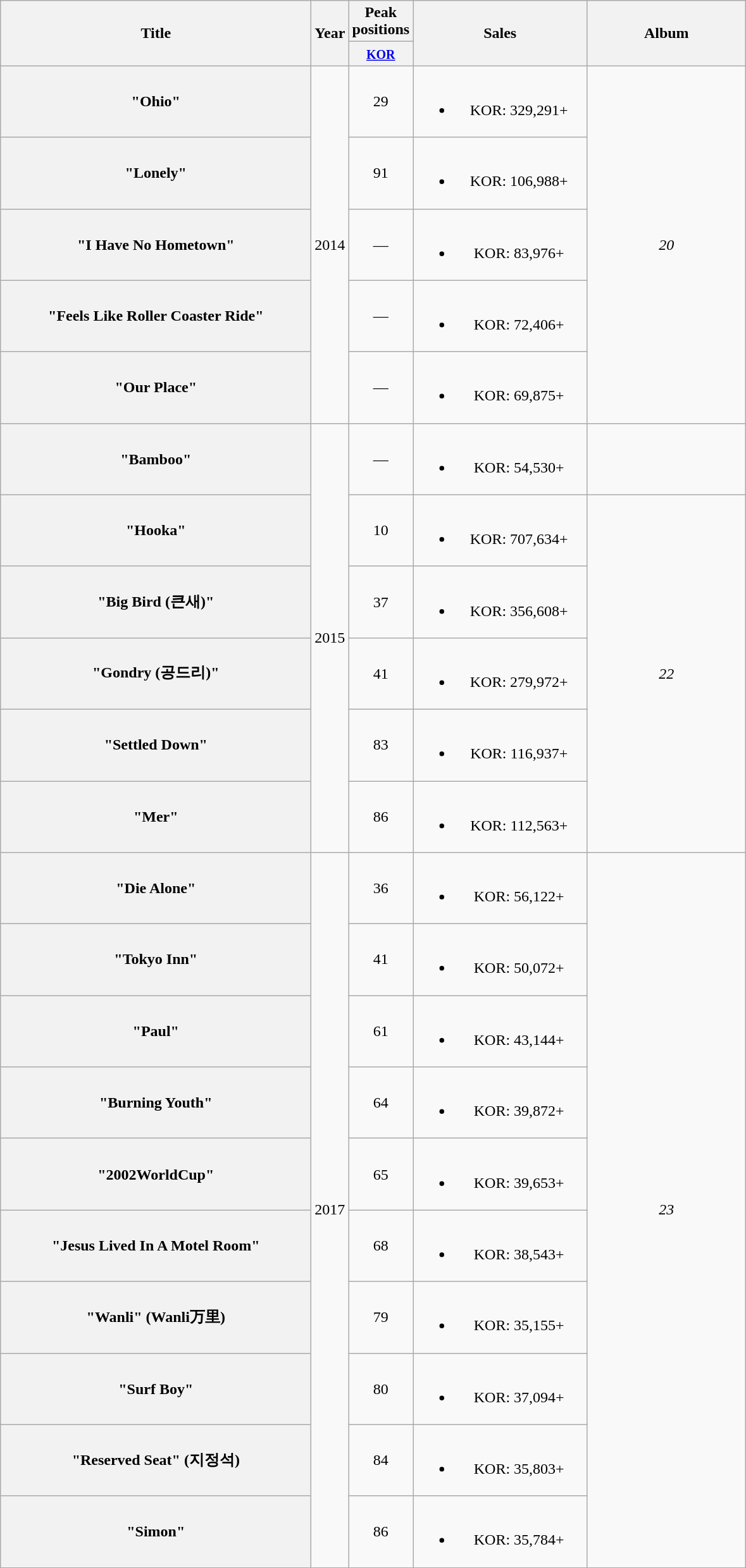<table class="wikitable plainrowheaders" style="text-align:center;">
<tr>
<th scope="col" rowspan="2" style="width:20em;">Title</th>
<th scope="col" rowspan="2" style="width:2em;">Year</th>
<th scope="col" colspan="1">Peak<br>positions</th>
<th scope="col" rowspan="2" style="width:11em;">Sales</th>
<th scope="col" rowspan="2" style="width:10em;">Album</th>
</tr>
<tr>
<th><small><a href='#'>KOR</a></small><br></th>
</tr>
<tr>
<th scope="row">"Ohio"</th>
<td rowspan="5">2014</td>
<td>29</td>
<td><br><ul><li>KOR: 329,291+</li></ul></td>
<td rowspan="5"><em>20</em></td>
</tr>
<tr>
<th scope="row">"Lonely"</th>
<td>91</td>
<td><br><ul><li>KOR: 106,988+</li></ul></td>
</tr>
<tr>
<th scope="row">"I Have No Hometown"</th>
<td>—</td>
<td><br><ul><li>KOR: 83,976+</li></ul></td>
</tr>
<tr>
<th scope="row">"Feels Like Roller Coaster Ride"</th>
<td>—</td>
<td><br><ul><li>KOR: 72,406+</li></ul></td>
</tr>
<tr>
<th scope="row">"Our Place"</th>
<td>—</td>
<td><br><ul><li>KOR: 69,875+</li></ul></td>
</tr>
<tr>
<th scope="row">"Bamboo"</th>
<td rowspan="6">2015</td>
<td>—</td>
<td><br><ul><li>KOR: 54,530+</li></ul></td>
<td></td>
</tr>
<tr>
<th scope="row">"Hooka"</th>
<td>10</td>
<td><br><ul><li>KOR: 707,634+</li></ul></td>
<td rowspan="5"><em>22</em></td>
</tr>
<tr>
<th scope="row">"Big Bird (큰새)"</th>
<td>37</td>
<td><br><ul><li>KOR: 356,608+</li></ul></td>
</tr>
<tr>
<th scope="row">"Gondry (공드리)"</th>
<td>41</td>
<td><br><ul><li>KOR: 279,972+</li></ul></td>
</tr>
<tr>
<th scope="row">"Settled Down"</th>
<td>83</td>
<td><br><ul><li>KOR: 116,937+</li></ul></td>
</tr>
<tr>
<th scope="row">"Mer"</th>
<td>86</td>
<td><br><ul><li>KOR: 112,563+</li></ul></td>
</tr>
<tr>
<th scope="row">"Die Alone"</th>
<td rowspan="10">2017</td>
<td>36</td>
<td><br><ul><li>KOR: 56,122+</li></ul></td>
<td rowspan="10"><em>23</em></td>
</tr>
<tr>
<th scope="row">"Tokyo Inn"</th>
<td>41</td>
<td><br><ul><li>KOR: 50,072+</li></ul></td>
</tr>
<tr>
<th scope="row">"Paul"</th>
<td>61</td>
<td><br><ul><li>KOR: 43,144+</li></ul></td>
</tr>
<tr>
<th scope="row">"Burning Youth"</th>
<td>64</td>
<td><br><ul><li>KOR: 39,872+</li></ul></td>
</tr>
<tr>
<th scope="row">"2002WorldCup"</th>
<td>65</td>
<td><br><ul><li>KOR: 39,653+</li></ul></td>
</tr>
<tr>
<th scope="row">"Jesus Lived In A Motel Room"</th>
<td>68</td>
<td><br><ul><li>KOR: 38,543+</li></ul></td>
</tr>
<tr>
<th scope="row">"Wanli" (Wanli万里)</th>
<td>79</td>
<td><br><ul><li>KOR: 35,155+</li></ul></td>
</tr>
<tr>
<th scope="row">"Surf Boy"</th>
<td>80</td>
<td><br><ul><li>KOR: 37,094+</li></ul></td>
</tr>
<tr>
<th scope="row">"Reserved Seat" (지정석)</th>
<td>84</td>
<td><br><ul><li>KOR: 35,803+</li></ul></td>
</tr>
<tr>
<th scope="row">"Simon"</th>
<td>86</td>
<td><br><ul><li>KOR: 35,784+</li></ul></td>
</tr>
</table>
